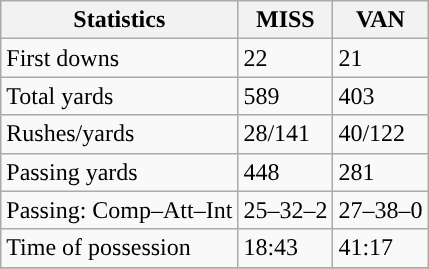<table class="wikitable" style="float: left;">
<tr>
<th>Statistics</th>
<th>MISS</th>
<th>VAN</th>
</tr>
<tr>
<td>First downs</td>
<td>22</td>
<td>21</td>
</tr>
<tr>
<td>Total yards</td>
<td>589</td>
<td>403</td>
</tr>
<tr>
<td>Rushes/yards</td>
<td>28/141</td>
<td>40/122</td>
</tr>
<tr>
<td>Passing yards</td>
<td>448</td>
<td>281</td>
</tr>
<tr>
<td>Passing: Comp–Att–Int</td>
<td>25–32–2</td>
<td>27–38–0</td>
</tr>
<tr>
<td>Time of possession</td>
<td>18:43</td>
<td>41:17</td>
</tr>
<tr>
</tr>
</table>
